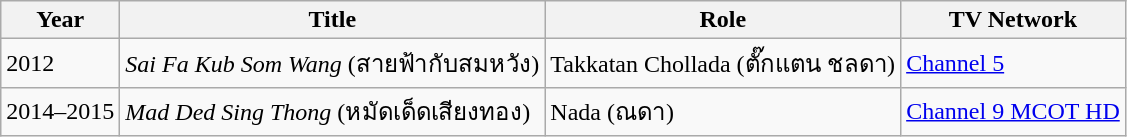<table class="wikitable">
<tr>
<th>Year</th>
<th>Title</th>
<th>Role</th>
<th>TV Network</th>
</tr>
<tr>
<td>2012</td>
<td><em>Sai Fa Kub Som Wang</em> (สายฟ้ากับสมหวัง)</td>
<td>Takkatan Chollada (ตั๊กแตน ชลดา)</td>
<td><a href='#'>Channel 5</a></td>
</tr>
<tr>
<td>2014–2015</td>
<td><em>Mad Ded Sing Thong</em> (หมัดเด็ดเสียงทอง)</td>
<td>Nada (ณดา)</td>
<td><a href='#'>Channel 9 MCOT HD</a></td>
</tr>
</table>
